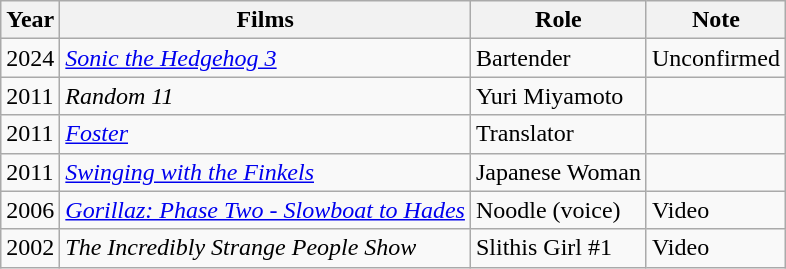<table class=wikitable>
<tr>
<th>Year</th>
<th>Films </th>
<th>Role</th>
<th>Note</th>
</tr>
<tr>
<td>2024</td>
<td><em><a href='#'>Sonic the Hedgehog 3</a></em></td>
<td>Bartender</td>
<td>Unconfirmed</td>
</tr>
<tr>
<td>2011</td>
<td><em>Random 11</em></td>
<td>Yuri Miyamoto</td>
<td></td>
</tr>
<tr>
<td>2011</td>
<td><em><a href='#'>Foster</a></em></td>
<td>Translator</td>
<td></td>
</tr>
<tr>
<td>2011</td>
<td><em><a href='#'>Swinging with the Finkels</a></em></td>
<td>Japanese Woman</td>
<td></td>
</tr>
<tr>
<td>2006</td>
<td><em><a href='#'>Gorillaz: Phase Two - Slowboat to Hades</a></em></td>
<td>Noodle (voice)</td>
<td>Video</td>
</tr>
<tr>
<td>2002</td>
<td><em>The Incredibly Strange People Show</em></td>
<td>Slithis Girl #1</td>
<td>Video</td>
</tr>
</table>
